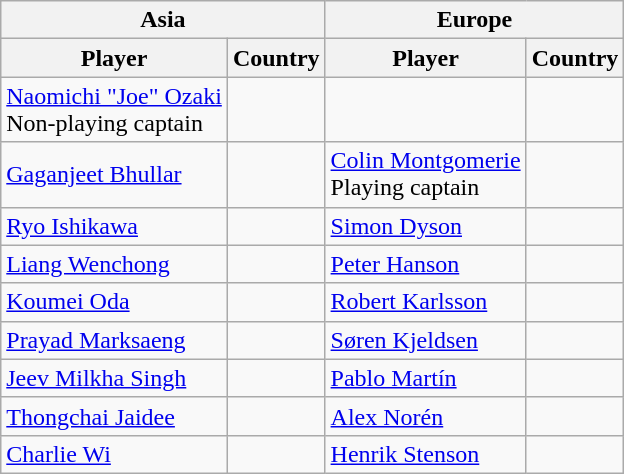<table class="wikitable">
<tr>
<th colspan=2>Asia</th>
<th colspan=2>Europe</th>
</tr>
<tr>
<th>Player</th>
<th>Country</th>
<th>Player</th>
<th>Country</th>
</tr>
<tr>
<td><a href='#'>Naomichi "Joe" Ozaki</a><br>Non-playing captain</td>
<td></td>
<td></td>
<td></td>
</tr>
<tr>
<td><a href='#'>Gaganjeet Bhullar</a></td>
<td></td>
<td><a href='#'>Colin Montgomerie</a><br>Playing captain</td>
<td></td>
</tr>
<tr>
<td><a href='#'>Ryo Ishikawa</a></td>
<td></td>
<td><a href='#'>Simon Dyson</a></td>
<td></td>
</tr>
<tr>
<td><a href='#'>Liang Wenchong</a></td>
<td></td>
<td><a href='#'>Peter Hanson</a></td>
<td></td>
</tr>
<tr>
<td><a href='#'>Koumei Oda</a></td>
<td></td>
<td><a href='#'>Robert Karlsson</a></td>
<td></td>
</tr>
<tr>
<td><a href='#'>Prayad Marksaeng</a></td>
<td></td>
<td><a href='#'>Søren Kjeldsen</a></td>
<td></td>
</tr>
<tr>
<td><a href='#'>Jeev Milkha Singh</a></td>
<td></td>
<td><a href='#'>Pablo Martín</a></td>
<td></td>
</tr>
<tr>
<td><a href='#'>Thongchai Jaidee</a></td>
<td></td>
<td><a href='#'>Alex Norén</a></td>
<td></td>
</tr>
<tr>
<td><a href='#'>Charlie Wi</a></td>
<td></td>
<td><a href='#'>Henrik Stenson</a></td>
<td></td>
</tr>
</table>
